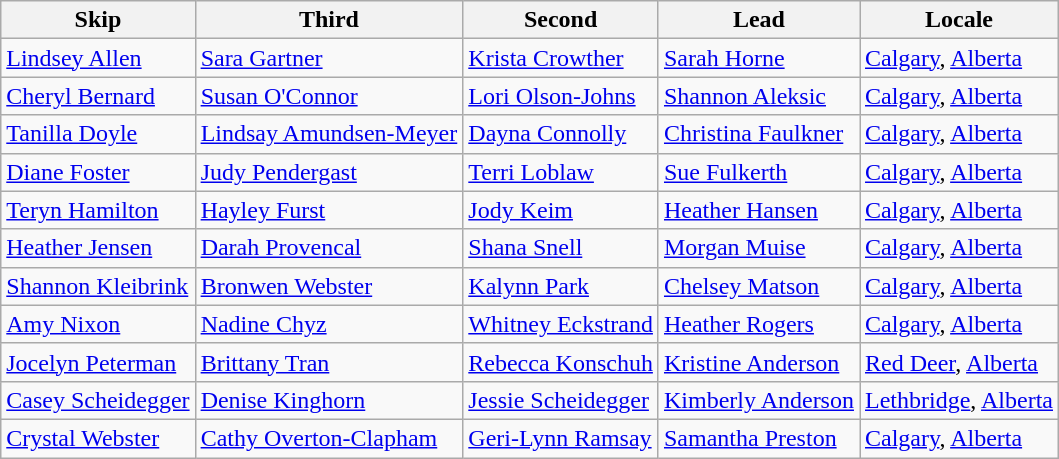<table class=wikitable>
<tr>
<th>Skip</th>
<th>Third</th>
<th>Second</th>
<th>Lead</th>
<th>Locale</th>
</tr>
<tr>
<td><a href='#'>Lindsey Allen</a></td>
<td><a href='#'>Sara Gartner</a></td>
<td><a href='#'>Krista Crowther</a></td>
<td><a href='#'>Sarah Horne</a></td>
<td> <a href='#'>Calgary</a>, <a href='#'>Alberta</a></td>
</tr>
<tr>
<td><a href='#'>Cheryl Bernard</a></td>
<td><a href='#'>Susan O'Connor</a></td>
<td><a href='#'>Lori Olson-Johns</a></td>
<td><a href='#'>Shannon Aleksic</a></td>
<td> <a href='#'>Calgary</a>, <a href='#'>Alberta</a></td>
</tr>
<tr>
<td><a href='#'>Tanilla Doyle</a></td>
<td><a href='#'>Lindsay Amundsen-Meyer</a></td>
<td><a href='#'>Dayna Connolly</a></td>
<td><a href='#'>Christina Faulkner</a></td>
<td> <a href='#'>Calgary</a>, <a href='#'>Alberta</a></td>
</tr>
<tr>
<td><a href='#'>Diane Foster</a></td>
<td><a href='#'>Judy Pendergast</a></td>
<td><a href='#'>Terri Loblaw</a></td>
<td><a href='#'>Sue Fulkerth</a></td>
<td> <a href='#'>Calgary</a>, <a href='#'>Alberta</a></td>
</tr>
<tr>
<td><a href='#'>Teryn Hamilton</a></td>
<td><a href='#'>Hayley Furst</a></td>
<td><a href='#'>Jody Keim</a></td>
<td><a href='#'>Heather Hansen</a></td>
<td> <a href='#'>Calgary</a>, <a href='#'>Alberta</a></td>
</tr>
<tr>
<td><a href='#'>Heather Jensen</a></td>
<td><a href='#'>Darah Provencal</a></td>
<td><a href='#'>Shana Snell</a></td>
<td><a href='#'>Morgan Muise</a></td>
<td> <a href='#'>Calgary</a>, <a href='#'>Alberta</a></td>
</tr>
<tr>
<td><a href='#'>Shannon Kleibrink</a></td>
<td><a href='#'>Bronwen Webster</a></td>
<td><a href='#'>Kalynn Park</a></td>
<td><a href='#'>Chelsey Matson</a></td>
<td> <a href='#'>Calgary</a>, <a href='#'>Alberta</a></td>
</tr>
<tr>
<td><a href='#'>Amy Nixon</a></td>
<td><a href='#'>Nadine Chyz</a></td>
<td><a href='#'>Whitney Eckstrand</a></td>
<td><a href='#'>Heather Rogers</a></td>
<td> <a href='#'>Calgary</a>, <a href='#'>Alberta</a></td>
</tr>
<tr>
<td><a href='#'>Jocelyn Peterman</a></td>
<td><a href='#'>Brittany Tran</a></td>
<td><a href='#'>Rebecca Konschuh</a></td>
<td><a href='#'>Kristine Anderson</a></td>
<td> <a href='#'>Red Deer</a>, <a href='#'>Alberta</a></td>
</tr>
<tr>
<td><a href='#'>Casey Scheidegger</a></td>
<td><a href='#'>Denise Kinghorn</a></td>
<td><a href='#'>Jessie Scheidegger</a></td>
<td><a href='#'>Kimberly Anderson</a></td>
<td> <a href='#'>Lethbridge</a>, <a href='#'>Alberta</a></td>
</tr>
<tr>
<td><a href='#'>Crystal Webster</a></td>
<td><a href='#'>Cathy Overton-Clapham</a></td>
<td><a href='#'>Geri-Lynn Ramsay</a></td>
<td><a href='#'>Samantha Preston</a></td>
<td> <a href='#'>Calgary</a>, <a href='#'>Alberta</a></td>
</tr>
</table>
